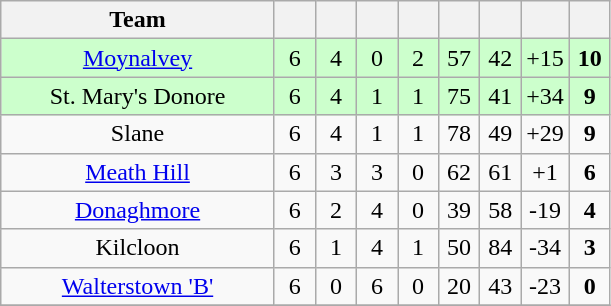<table class="wikitable" style="text-align:center">
<tr>
<th width="175">Team</th>
<th width="20"></th>
<th width="20"></th>
<th width="20"></th>
<th width="20"></th>
<th width="20"></th>
<th width="20"></th>
<th width="20"></th>
<th width="20"></th>
</tr>
<tr style="background:#cfc;">
<td><a href='#'>Moynalvey</a></td>
<td>6</td>
<td>4</td>
<td>0</td>
<td>2</td>
<td>57</td>
<td>42</td>
<td>+15</td>
<td><strong>10</strong></td>
</tr>
<tr style="background:#cfc;">
<td>St. Mary's Donore</td>
<td>6</td>
<td>4</td>
<td>1</td>
<td>1</td>
<td>75</td>
<td>41</td>
<td>+34</td>
<td><strong>9</strong></td>
</tr>
<tr>
<td>Slane</td>
<td>6</td>
<td>4</td>
<td>1</td>
<td>1</td>
<td>78</td>
<td>49</td>
<td>+29</td>
<td><strong>9</strong></td>
</tr>
<tr>
<td><a href='#'>Meath Hill</a></td>
<td>6</td>
<td>3</td>
<td>3</td>
<td>0</td>
<td>62</td>
<td>61</td>
<td>+1</td>
<td><strong>6</strong></td>
</tr>
<tr>
<td><a href='#'>Donaghmore</a></td>
<td>6</td>
<td>2</td>
<td>4</td>
<td>0</td>
<td>39</td>
<td>58</td>
<td>-19</td>
<td><strong>4</strong></td>
</tr>
<tr>
<td>Kilcloon</td>
<td>6</td>
<td>1</td>
<td>4</td>
<td>1</td>
<td>50</td>
<td>84</td>
<td>-34</td>
<td><strong>3</strong></td>
</tr>
<tr>
<td><a href='#'>Walterstown 'B'</a></td>
<td>6</td>
<td>0</td>
<td>6</td>
<td>0</td>
<td>20</td>
<td>43</td>
<td>-23</td>
<td><strong>0</strong></td>
</tr>
<tr>
</tr>
</table>
